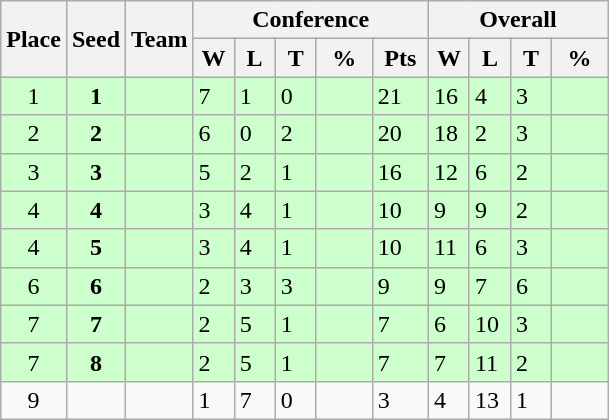<table class="wikitable">
<tr>
<th rowspan ="2">Place</th>
<th rowspan ="2">Seed</th>
<th rowspan ="2">Team</th>
<th colspan = "5">Conference</th>
<th colspan = "4">Overall</th>
</tr>
<tr>
<th scope="col" style="width: 20px;">W</th>
<th scope="col" style="width: 20px;">L</th>
<th scope="col" style="width: 20px;">T</th>
<th scope="col" style="width: 30px;">%</th>
<th scope="col" style="width: 30px;">Pts</th>
<th scope="col" style="width: 20px;">W</th>
<th scope="col" style="width: 20px;">L</th>
<th scope="col" style="width: 20px;">T</th>
<th scope="col" style="width: 30px;">%</th>
</tr>
<tr bgcolor=#ccffcc>
<td style="text-align:center;">1</td>
<td style="text-align:center;"><strong>1</strong></td>
<td></td>
<td>7</td>
<td>1</td>
<td>0</td>
<td></td>
<td>21</td>
<td>16</td>
<td>4</td>
<td>3</td>
<td></td>
</tr>
<tr bgcolor=#ccffcc>
<td style="text-align:center;">2</td>
<td style="text-align:center;"><strong>2</strong></td>
<td></td>
<td>6</td>
<td>0</td>
<td>2</td>
<td></td>
<td>20</td>
<td>18</td>
<td>2</td>
<td>3</td>
<td></td>
</tr>
<tr bgcolor=#ccffcc>
<td style="text-align:center;">3</td>
<td style="text-align:center;"><strong>3</strong></td>
<td></td>
<td>5</td>
<td>2</td>
<td>1</td>
<td></td>
<td>16</td>
<td>12</td>
<td>6</td>
<td>2</td>
<td></td>
</tr>
<tr bgcolor=#ccffcc>
<td style="text-align:center;">4</td>
<td style="text-align:center;"><strong>4</strong></td>
<td></td>
<td>3</td>
<td>4</td>
<td>1</td>
<td></td>
<td>10</td>
<td>9</td>
<td>9</td>
<td>2</td>
<td></td>
</tr>
<tr bgcolor=#ccffcc>
<td style="text-align:center;">4</td>
<td style="text-align:center;"><strong>5</strong></td>
<td></td>
<td>3</td>
<td>4</td>
<td>1</td>
<td></td>
<td>10</td>
<td>11</td>
<td>6</td>
<td>3</td>
<td></td>
</tr>
<tr bgcolor=#ccffcc>
<td style="text-align:center;">6</td>
<td style="text-align:center;"><strong>6</strong></td>
<td></td>
<td>2</td>
<td>3</td>
<td>3</td>
<td></td>
<td>9</td>
<td>9</td>
<td>7</td>
<td>6</td>
<td></td>
</tr>
<tr bgcolor=#ccffcc>
<td style="text-align:center;">7</td>
<td style="text-align:center;"><strong>7</strong></td>
<td></td>
<td>2</td>
<td>5</td>
<td>1</td>
<td></td>
<td>7</td>
<td>6</td>
<td>10</td>
<td>3</td>
<td></td>
</tr>
<tr bgcolor=#ccffcc>
<td style="text-align:center;">7</td>
<td style="text-align:center;"><strong>8</strong></td>
<td></td>
<td>2</td>
<td>5</td>
<td>1</td>
<td></td>
<td>7</td>
<td>7</td>
<td>11</td>
<td>2</td>
<td></td>
</tr>
<tr>
<td style="text-align:center;">9</td>
<td style="text-align:center;"></td>
<td></td>
<td>1</td>
<td>7</td>
<td>0</td>
<td></td>
<td>3</td>
<td>4</td>
<td>13</td>
<td>1</td>
<td></td>
</tr>
</table>
